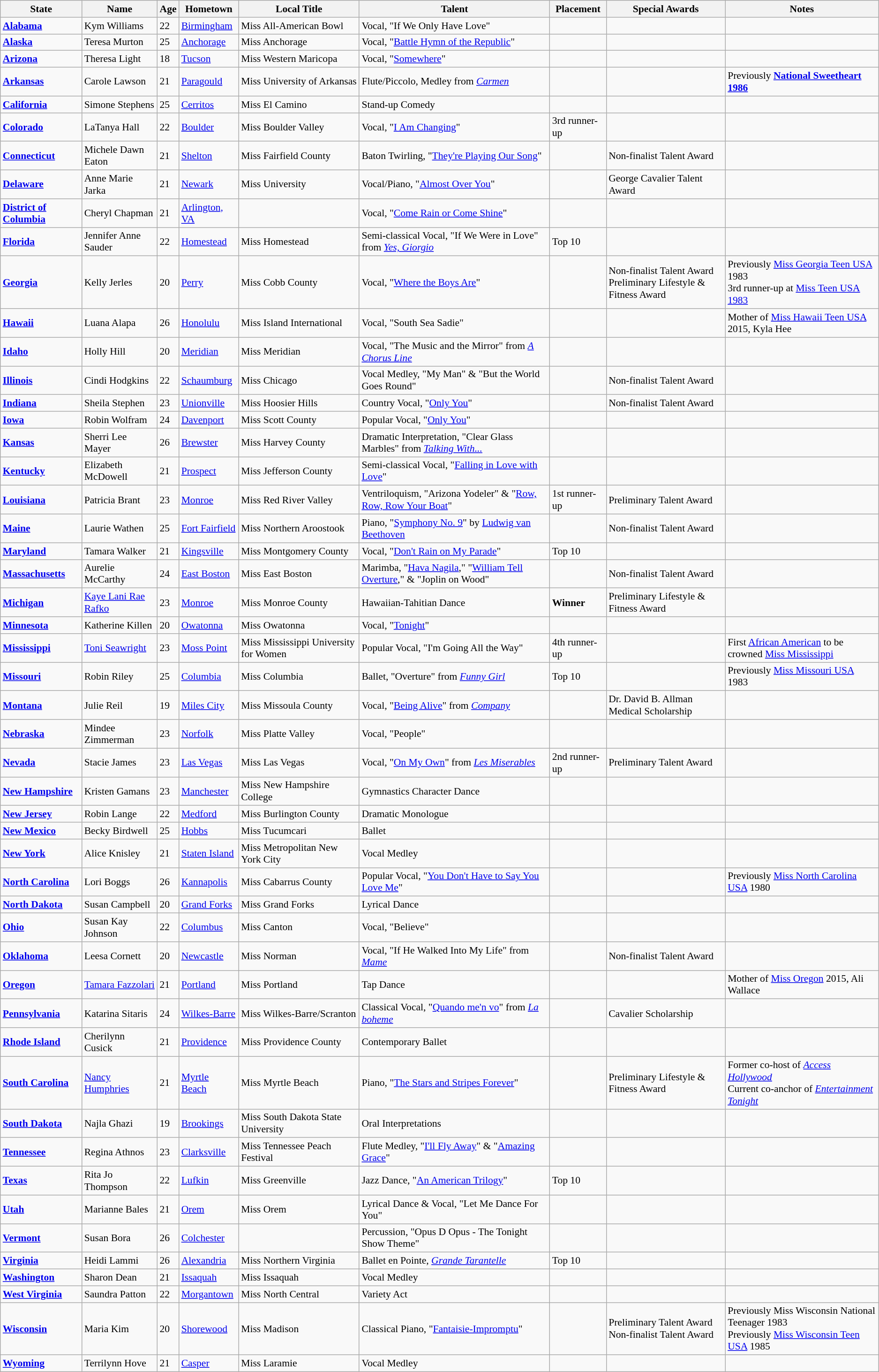<table class="wikitable" style="font-size:90%;">
<tr>
<th>State</th>
<th>Name</th>
<th>Age</th>
<th>Hometown</th>
<th>Local Title</th>
<th>Talent</th>
<th>Placement</th>
<th>Special Awards</th>
<th>Notes</th>
</tr>
<tr>
<td> <strong><a href='#'>Alabama</a></strong></td>
<td>Kym Williams</td>
<td>22</td>
<td><a href='#'>Birmingham</a></td>
<td>Miss All-American Bowl</td>
<td>Vocal, "If We Only Have Love"</td>
<td></td>
<td></td>
<td></td>
</tr>
<tr>
<td> <strong><a href='#'>Alaska</a></strong></td>
<td>Teresa Murton</td>
<td>25</td>
<td><a href='#'>Anchorage</a></td>
<td>Miss Anchorage</td>
<td>Vocal, "<a href='#'>Battle Hymn of the Republic</a>"</td>
<td></td>
<td></td>
<td></td>
</tr>
<tr>
<td> <strong><a href='#'>Arizona</a></strong></td>
<td>Theresa Light</td>
<td>18</td>
<td><a href='#'>Tucson</a></td>
<td>Miss Western Maricopa</td>
<td>Vocal, "<a href='#'>Somewhere</a>"</td>
<td></td>
<td></td>
<td></td>
</tr>
<tr>
<td> <strong><a href='#'>Arkansas</a></strong></td>
<td>Carole Lawson</td>
<td>21</td>
<td><a href='#'>Paragould</a></td>
<td>Miss University of Arkansas</td>
<td>Flute/Piccolo, Medley from <em><a href='#'>Carmen</a></em></td>
<td></td>
<td></td>
<td>Previously <strong><a href='#'>National Sweetheart 1986</a></strong></td>
</tr>
<tr>
<td> <strong><a href='#'>California</a></strong></td>
<td>Simone Stephens</td>
<td>25</td>
<td><a href='#'>Cerritos</a></td>
<td>Miss El Camino</td>
<td>Stand-up Comedy</td>
<td></td>
<td></td>
<td></td>
</tr>
<tr>
<td> <strong><a href='#'>Colorado</a></strong></td>
<td>LaTanya Hall</td>
<td>22</td>
<td><a href='#'>Boulder</a></td>
<td>Miss Boulder Valley</td>
<td>Vocal, "<a href='#'>I Am Changing</a>"</td>
<td>3rd runner-up</td>
<td></td>
<td></td>
</tr>
<tr>
<td> <strong><a href='#'>Connecticut</a></strong></td>
<td>Michele Dawn Eaton</td>
<td>21</td>
<td><a href='#'>Shelton</a></td>
<td>Miss Fairfield County</td>
<td>Baton Twirling, "<a href='#'>They're Playing Our Song</a>"</td>
<td></td>
<td>Non-finalist Talent Award</td>
<td></td>
</tr>
<tr>
<td> <strong><a href='#'>Delaware</a></strong></td>
<td>Anne Marie Jarka</td>
<td>21</td>
<td><a href='#'>Newark</a></td>
<td>Miss University</td>
<td>Vocal/Piano, "<a href='#'>Almost Over You</a>"</td>
<td></td>
<td>George Cavalier Talent Award</td>
<td></td>
</tr>
<tr>
<td> <strong><a href='#'>District of Columbia</a></strong></td>
<td>Cheryl Chapman</td>
<td>21</td>
<td><a href='#'>Arlington, VA</a></td>
<td></td>
<td>Vocal, "<a href='#'>Come Rain or Come Shine</a>"</td>
<td></td>
<td></td>
<td></td>
</tr>
<tr>
<td> <strong><a href='#'>Florida</a></strong></td>
<td>Jennifer Anne Sauder</td>
<td>22</td>
<td><a href='#'>Homestead</a></td>
<td>Miss Homestead</td>
<td>Semi-classical Vocal, "If We Were in Love" from <em><a href='#'>Yes, Giorgio</a></em></td>
<td>Top 10</td>
<td></td>
<td></td>
</tr>
<tr>
<td> <strong><a href='#'>Georgia</a></strong></td>
<td>Kelly Jerles</td>
<td>20</td>
<td><a href='#'>Perry</a></td>
<td>Miss Cobb County</td>
<td>Vocal, "<a href='#'>Where the Boys Are</a>"</td>
<td></td>
<td>Non-finalist Talent Award<br>Preliminary Lifestyle & Fitness Award</td>
<td>Previously <a href='#'>Miss Georgia Teen USA</a> 1983<br>3rd runner-up at <a href='#'>Miss Teen USA 1983</a></td>
</tr>
<tr>
<td> <strong><a href='#'>Hawaii</a></strong></td>
<td>Luana Alapa</td>
<td>26</td>
<td><a href='#'>Honolulu</a></td>
<td>Miss Island International</td>
<td>Vocal, "South Sea Sadie"</td>
<td></td>
<td></td>
<td>Mother of <a href='#'>Miss Hawaii Teen USA</a> 2015, Kyla Hee</td>
</tr>
<tr>
<td> <strong><a href='#'>Idaho</a></strong></td>
<td>Holly Hill</td>
<td>20</td>
<td><a href='#'>Meridian</a></td>
<td>Miss Meridian</td>
<td>Vocal, "The Music and the Mirror" from <em><a href='#'>A Chorus Line</a></em></td>
<td></td>
<td></td>
<td></td>
</tr>
<tr>
<td> <strong><a href='#'>Illinois</a></strong></td>
<td>Cindi Hodgkins</td>
<td>22</td>
<td><a href='#'>Schaumburg</a></td>
<td>Miss Chicago</td>
<td>Vocal Medley, "My Man" & "But the World Goes Round"</td>
<td></td>
<td>Non-finalist Talent Award</td>
<td></td>
</tr>
<tr>
<td> <strong><a href='#'>Indiana</a></strong></td>
<td>Sheila Stephen</td>
<td>23</td>
<td><a href='#'>Unionville</a></td>
<td>Miss Hoosier Hills</td>
<td>Country Vocal, "<a href='#'>Only You</a>"</td>
<td></td>
<td>Non-finalist Talent Award</td>
<td></td>
</tr>
<tr>
<td> <strong><a href='#'>Iowa</a></strong></td>
<td>Robin Wolfram</td>
<td>24</td>
<td><a href='#'>Davenport</a></td>
<td>Miss Scott County</td>
<td>Popular Vocal, "<a href='#'>Only You</a>"</td>
<td></td>
<td></td>
</tr>
<tr>
<td> <strong><a href='#'>Kansas</a></strong></td>
<td>Sherri Lee Mayer</td>
<td>26</td>
<td><a href='#'>Brewster</a></td>
<td>Miss Harvey County</td>
<td>Dramatic Interpretation, "Clear Glass Marbles" from <em><a href='#'>Talking With...</a></em></td>
<td></td>
<td></td>
<td></td>
</tr>
<tr>
<td> <strong><a href='#'>Kentucky</a></strong></td>
<td>Elizabeth McDowell</td>
<td>21</td>
<td><a href='#'>Prospect</a></td>
<td>Miss Jefferson County</td>
<td>Semi-classical Vocal, "<a href='#'>Falling in Love with Love</a>"</td>
<td></td>
<td></td>
<td></td>
</tr>
<tr>
<td> <strong><a href='#'>Louisiana</a></strong></td>
<td>Patricia Brant</td>
<td>23</td>
<td><a href='#'>Monroe</a></td>
<td>Miss Red River Valley</td>
<td>Ventriloquism, "Arizona Yodeler" & "<a href='#'>Row, Row, Row Your Boat</a>"</td>
<td>1st runner-up</td>
<td>Preliminary Talent Award</td>
<td></td>
</tr>
<tr>
<td> <strong><a href='#'>Maine</a></strong></td>
<td>Laurie Wathen</td>
<td>25</td>
<td><a href='#'>Fort Fairfield</a></td>
<td>Miss Northern Aroostook</td>
<td>Piano, "<a href='#'>Symphony No. 9</a>" by <a href='#'>Ludwig van Beethoven</a></td>
<td></td>
<td>Non-finalist Talent Award</td>
<td></td>
</tr>
<tr>
<td> <strong><a href='#'>Maryland</a></strong></td>
<td>Tamara Walker</td>
<td>21</td>
<td><a href='#'>Kingsville</a></td>
<td>Miss Montgomery County</td>
<td>Vocal, "<a href='#'>Don't Rain on My Parade</a>"</td>
<td>Top 10</td>
<td></td>
<td></td>
</tr>
<tr>
<td> <strong><a href='#'>Massachusetts</a></strong></td>
<td>Aurelie McCarthy</td>
<td>24</td>
<td><a href='#'>East Boston</a></td>
<td>Miss East Boston</td>
<td>Marimba, "<a href='#'>Hava Nagila</a>," "<a href='#'>William Tell Overture</a>," & "Joplin on Wood"</td>
<td></td>
<td>Non-finalist Talent Award</td>
<td></td>
</tr>
<tr>
<td> <strong><a href='#'>Michigan</a></strong></td>
<td><a href='#'>Kaye Lani Rae Rafko</a></td>
<td>23</td>
<td><a href='#'>Monroe</a></td>
<td>Miss Monroe County</td>
<td>Hawaiian-Tahitian Dance</td>
<td><strong>Winner</strong></td>
<td>Preliminary Lifestyle & Fitness Award</td>
<td></td>
</tr>
<tr>
<td> <strong><a href='#'>Minnesota</a></strong></td>
<td>Katherine Killen</td>
<td>20</td>
<td><a href='#'>Owatonna</a></td>
<td>Miss Owatonna</td>
<td>Vocal, "<a href='#'>Tonight</a>"</td>
<td></td>
<td></td>
<td></td>
</tr>
<tr>
<td> <strong><a href='#'>Mississippi</a></strong></td>
<td><a href='#'>Toni Seawright</a></td>
<td>23</td>
<td><a href='#'>Moss Point</a></td>
<td>Miss Mississippi University for Women</td>
<td>Popular Vocal, "I'm Going All the Way"</td>
<td>4th runner-up</td>
<td></td>
<td>First <a href='#'>African American</a> to be crowned <a href='#'>Miss Mississippi</a></td>
</tr>
<tr>
<td> <strong><a href='#'>Missouri</a></strong></td>
<td>Robin Riley</td>
<td>25</td>
<td><a href='#'>Columbia</a></td>
<td>Miss Columbia</td>
<td>Ballet, "Overture" from <em><a href='#'>Funny Girl</a></em></td>
<td>Top 10</td>
<td></td>
<td>Previously <a href='#'>Miss Missouri USA</a> 1983</td>
</tr>
<tr>
<td> <strong><a href='#'>Montana</a></strong></td>
<td>Julie Reil</td>
<td>19</td>
<td><a href='#'>Miles City</a></td>
<td>Miss Missoula County</td>
<td>Vocal, "<a href='#'>Being Alive</a>" from <em><a href='#'>Company</a></em></td>
<td></td>
<td>Dr. David B. Allman Medical Scholarship</td>
<td></td>
</tr>
<tr>
<td> <strong><a href='#'>Nebraska</a></strong></td>
<td>Mindee Zimmerman</td>
<td>23</td>
<td><a href='#'>Norfolk</a></td>
<td>Miss Platte Valley</td>
<td>Vocal, "People"</td>
<td></td>
<td></td>
<td></td>
</tr>
<tr>
<td> <strong><a href='#'>Nevada</a></strong></td>
<td>Stacie James</td>
<td>23</td>
<td><a href='#'>Las Vegas</a></td>
<td>Miss Las Vegas</td>
<td>Vocal, "<a href='#'>On My Own</a>" from <em><a href='#'>Les Miserables</a></em></td>
<td>2nd runner-up</td>
<td>Preliminary Talent Award</td>
<td></td>
</tr>
<tr>
<td><strong>  <a href='#'>New Hampshire</a></strong></td>
<td>Kristen Gamans</td>
<td>23</td>
<td><a href='#'>Manchester</a></td>
<td>Miss New Hampshire College</td>
<td>Gymnastics Character Dance</td>
<td></td>
<td></td>
<td></td>
</tr>
<tr>
<td> <strong><a href='#'>New Jersey</a></strong></td>
<td>Robin Lange</td>
<td>22</td>
<td><a href='#'>Medford</a></td>
<td>Miss Burlington County</td>
<td>Dramatic Monologue</td>
<td></td>
<td></td>
<td></td>
</tr>
<tr>
<td> <strong><a href='#'>New Mexico</a></strong></td>
<td>Becky Birdwell</td>
<td>25</td>
<td><a href='#'>Hobbs</a></td>
<td>Miss Tucumcari</td>
<td>Ballet</td>
<td></td>
<td></td>
<td></td>
</tr>
<tr>
<td> <strong><a href='#'>New York</a></strong></td>
<td>Alice Knisley</td>
<td>21</td>
<td><a href='#'>Staten Island</a></td>
<td>Miss Metropolitan New York City</td>
<td>Vocal Medley</td>
<td></td>
<td></td>
<td></td>
</tr>
<tr>
<td> <strong><a href='#'>North Carolina</a></strong></td>
<td>Lori Boggs</td>
<td>26</td>
<td><a href='#'>Kannapolis</a></td>
<td>Miss Cabarrus County</td>
<td>Popular Vocal, "<a href='#'>You Don't Have to Say You Love Me</a>"</td>
<td></td>
<td></td>
<td>Previously <a href='#'>Miss North Carolina USA</a> 1980</td>
</tr>
<tr>
<td> <strong><a href='#'>North Dakota</a></strong></td>
<td>Susan Campbell</td>
<td>20</td>
<td><a href='#'>Grand Forks</a></td>
<td>Miss Grand Forks</td>
<td>Lyrical Dance</td>
<td></td>
<td></td>
<td></td>
</tr>
<tr>
<td> <strong><a href='#'>Ohio</a></strong></td>
<td>Susan Kay Johnson</td>
<td>22</td>
<td><a href='#'>Columbus</a></td>
<td>Miss Canton</td>
<td>Vocal, "Believe"</td>
<td></td>
<td></td>
<td></td>
</tr>
<tr>
<td> <strong><a href='#'>Oklahoma</a></strong></td>
<td>Leesa Cornett</td>
<td>20</td>
<td><a href='#'>Newcastle</a></td>
<td>Miss Norman</td>
<td>Vocal, "If He Walked Into My Life" from <em><a href='#'>Mame</a></em></td>
<td></td>
<td>Non-finalist Talent Award</td>
<td></td>
</tr>
<tr>
<td> <strong><a href='#'>Oregon</a></strong></td>
<td><a href='#'>Tamara Fazzolari</a></td>
<td>21</td>
<td><a href='#'>Portland</a></td>
<td>Miss Portland</td>
<td>Tap Dance</td>
<td></td>
<td></td>
<td>Mother of <a href='#'>Miss Oregon</a> 2015, Ali Wallace</td>
</tr>
<tr>
<td> <strong><a href='#'>Pennsylvania</a></strong></td>
<td>Katarina Sitaris</td>
<td>24</td>
<td><a href='#'>Wilkes-Barre</a></td>
<td>Miss Wilkes-Barre/Scranton</td>
<td>Classical Vocal, "<a href='#'>Quando me'n vo</a>" from <em><a href='#'>La boheme</a></em></td>
<td></td>
<td>Cavalier Scholarship</td>
<td></td>
</tr>
<tr>
<td> <strong><a href='#'>Rhode Island</a></strong></td>
<td>Cherilynn Cusick</td>
<td>21</td>
<td><a href='#'>Providence</a></td>
<td>Miss Providence County</td>
<td>Contemporary Ballet</td>
<td></td>
<td></td>
<td></td>
</tr>
<tr>
<td> <strong><a href='#'>South Carolina</a></strong></td>
<td><a href='#'>Nancy Humphries</a></td>
<td>21</td>
<td><a href='#'>Myrtle Beach</a></td>
<td>Miss Myrtle Beach</td>
<td>Piano, "<a href='#'>The Stars and Stripes Forever</a>"</td>
<td></td>
<td>Preliminary Lifestyle & Fitness Award</td>
<td>Former co-host of <em><a href='#'>Access Hollywood</a></em><br>Current co-anchor of <em><a href='#'>Entertainment Tonight</a></em></td>
</tr>
<tr>
<td> <strong><a href='#'>South Dakota</a></strong></td>
<td>Najla Ghazi</td>
<td>19</td>
<td><a href='#'>Brookings</a></td>
<td>Miss South Dakota State University</td>
<td>Oral Interpretations</td>
<td></td>
<td></td>
<td></td>
</tr>
<tr>
<td> <strong><a href='#'>Tennessee</a></strong></td>
<td>Regina Athnos</td>
<td>23</td>
<td><a href='#'>Clarksville</a></td>
<td>Miss Tennessee Peach Festival</td>
<td>Flute Medley, "<a href='#'>I'll Fly Away</a>" & "<a href='#'>Amazing Grace</a>"</td>
<td></td>
<td></td>
<td></td>
</tr>
<tr>
<td> <strong><a href='#'>Texas</a></strong></td>
<td>Rita Jo Thompson</td>
<td>22</td>
<td><a href='#'>Lufkin</a></td>
<td>Miss Greenville</td>
<td>Jazz Dance, "<a href='#'>An American Trilogy</a>"</td>
<td>Top 10</td>
<td></td>
<td></td>
</tr>
<tr>
<td> <strong><a href='#'>Utah</a></strong></td>
<td>Marianne Bales</td>
<td>21</td>
<td><a href='#'>Orem</a></td>
<td>Miss Orem</td>
<td>Lyrical Dance & Vocal, "Let Me Dance For You"</td>
<td></td>
<td></td>
<td></td>
</tr>
<tr>
<td> <strong><a href='#'>Vermont</a></strong></td>
<td>Susan Bora</td>
<td>26</td>
<td><a href='#'>Colchester</a></td>
<td></td>
<td>Percussion, "Opus D Opus - The Tonight Show Theme"</td>
<td></td>
<td></td>
<td></td>
</tr>
<tr>
<td> <strong><a href='#'>Virginia</a></strong></td>
<td>Heidi Lammi</td>
<td>26</td>
<td><a href='#'>Alexandria</a></td>
<td>Miss Northern Virginia</td>
<td>Ballet en Pointe, <em><a href='#'>Grande Tarantelle</a></em></td>
<td>Top 10</td>
<td></td>
<td></td>
</tr>
<tr>
<td> <strong><a href='#'>Washington</a></strong></td>
<td>Sharon Dean</td>
<td>21</td>
<td><a href='#'>Issaquah</a></td>
<td>Miss Issaquah</td>
<td>Vocal Medley</td>
<td></td>
<td></td>
<td></td>
</tr>
<tr>
<td> <strong><a href='#'>West Virginia</a></strong></td>
<td>Saundra Patton</td>
<td>22</td>
<td><a href='#'>Morgantown</a></td>
<td>Miss North Central</td>
<td>Variety Act</td>
<td></td>
<td></td>
<td></td>
</tr>
<tr>
<td> <strong><a href='#'>Wisconsin</a></strong></td>
<td>Maria Kim</td>
<td>20</td>
<td><a href='#'>Shorewood</a></td>
<td>Miss Madison</td>
<td>Classical Piano, "<a href='#'>Fantaisie-Impromptu</a>"</td>
<td></td>
<td>Preliminary Talent Award<br>Non-finalist Talent Award</td>
<td>Previously Miss Wisconsin National Teenager 1983<br>Previously <a href='#'>Miss Wisconsin Teen USA</a> 1985</td>
</tr>
<tr>
<td> <strong><a href='#'>Wyoming</a></strong></td>
<td>Terrilynn Hove</td>
<td>21</td>
<td><a href='#'>Casper</a></td>
<td>Miss Laramie</td>
<td>Vocal Medley</td>
<td></td>
<td></td>
<td></td>
</tr>
</table>
